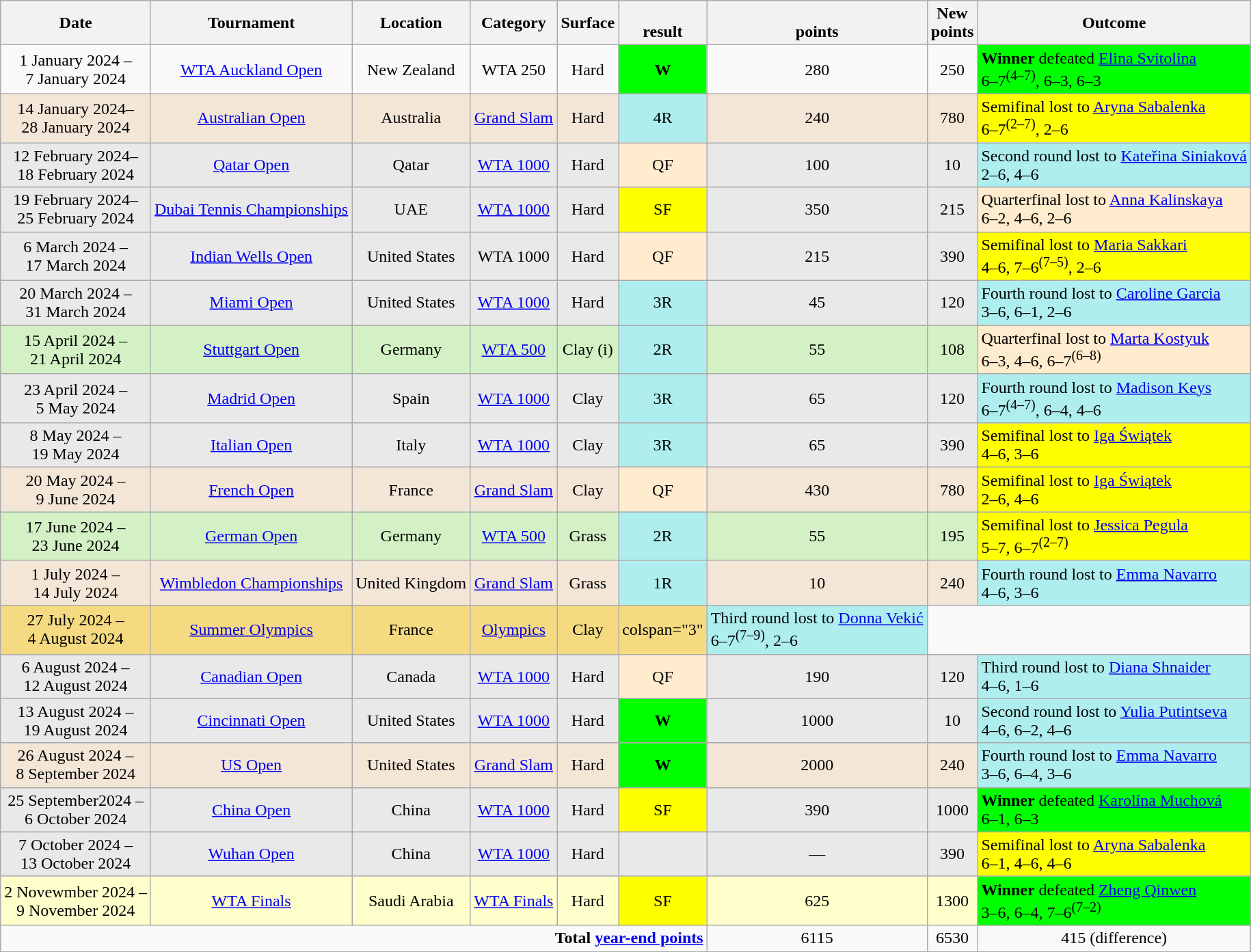<table class=wikitable style=text-align:center;>
<tr>
<th>Date</th>
<th>Tournament</th>
<th>Location</th>
<th>Category</th>
<th>Surface</th>
<th><br>result</th>
<th><br>points</th>
<th>New<br>points</th>
<th>Outcome</th>
</tr>
<tr>
<td>1 January 2024 –<br> 7 January 2024</td>
<td><a href='#'>WTA Auckland Open</a></td>
<td>New Zealand</td>
<td>WTA 250</td>
<td>Hard</td>
<td bgcolor=lime><strong>W</strong></td>
<td>280</td>
<td>250</td>
<td align=left bgcolor=lime><strong>Winner</strong> defeated  <a href='#'>Elina Svitolina</a> <br> 6–7<sup>(4–7)</sup>, 6–3, 6–3</td>
</tr>
<tr style="background:#F3E6D7;">
<td>14 January 2024–<br>28 January 2024</td>
<td><a href='#'>Australian Open</a></td>
<td>Australia</td>
<td><a href='#'>Grand Slam</a></td>
<td>Hard</td>
<td bgcolor=afeeee>4R</td>
<td>240</td>
<td>780</td>
<td align=left bgcolor=yellow>Semifinal lost to  <a href='#'>Aryna Sabalenka</a> <br> 6–7<sup>(2–7)</sup>, 2–6</td>
</tr>
<tr style="background:#e9e9e9;">
<td>12 February 2024–<br>18 February 2024</td>
<td><a href='#'>Qatar Open</a></td>
<td>Qatar</td>
<td><a href='#'>WTA 1000</a></td>
<td>Hard</td>
<td bgcolor=ffebcd>QF</td>
<td>100</td>
<td>10</td>
<td align=left bgcolor=afeeee>Second round lost to  <a href='#'>Kateřina Siniaková</a> <br> 2–6, 4–6</td>
</tr>
<tr style="background:#e9e9e9;">
<td>19 February 2024–<br>25 February 2024</td>
<td><a href='#'>Dubai Tennis Championships</a></td>
<td>UAE</td>
<td><a href='#'>WTA 1000</a></td>
<td>Hard</td>
<td bgcolor=yellow>SF</td>
<td>350</td>
<td>215</td>
<td align=left bgcolor=ffebcd>Quarterfinal lost to  <a href='#'>Anna Kalinskaya</a> <br> 6–2, 4–6, 2–6</td>
</tr>
<tr style="background:#e9e9e9;">
<td>6 March 2024 –<br> 17 March 2024</td>
<td><a href='#'>Indian Wells Open</a></td>
<td>United States</td>
<td>WTA 1000</td>
<td>Hard</td>
<td bgcolor=ffebcd>QF</td>
<td>215</td>
<td>390</td>
<td align=left bgcolor=yellow>Semifinal lost to  <a href='#'>Maria Sakkari</a> <br> 4–6, 7–6<sup>(7–5)</sup>, 2–6</td>
</tr>
<tr style="background:#e9e9e9">
<td>20 March 2024 –<br>31 March 2024</td>
<td><a href='#'>Miami Open</a></td>
<td>United States</td>
<td><a href='#'>WTA 1000</a></td>
<td>Hard</td>
<td bgcolor=afeeee>3R</td>
<td>45</td>
<td>120</td>
<td align=left bgcolor=afeeee>Fourth round lost to  <a href='#'>Caroline Garcia</a> <br> 3–6, 6–1, 2–6</td>
</tr>
<tr style="background:#d4f1c5">
<td>15 April 2024 –<br>21 April 2024</td>
<td><a href='#'>Stuttgart Open</a></td>
<td>Germany</td>
<td><a href='#'>WTA 500</a></td>
<td>Clay (i)</td>
<td bgcolor=afeeee>2R</td>
<td>55</td>
<td>108</td>
<td align=left bgcolor=ffebcd>Quarterfinal lost to  <a href='#'>Marta Kostyuk</a> <br> 6–3, 4–6, 6–7<sup>(6–8)</sup></td>
</tr>
<tr style="background:#e9e9e9">
<td>23 April 2024 –<br>5 May 2024</td>
<td><a href='#'>Madrid Open</a></td>
<td>Spain</td>
<td><a href='#'>WTA 1000</a></td>
<td>Clay</td>
<td bgcolor=afeeee>3R</td>
<td>65</td>
<td>120</td>
<td align=left bgcolor=afeeee>Fourth round lost to  <a href='#'>Madison Keys</a> <br> 6–7<sup>(4–7)</sup>, 6–4, 4–6</td>
</tr>
<tr style="background:#e9e9e9">
<td>8 May 2024 –<br>19 May 2024</td>
<td><a href='#'>Italian Open</a></td>
<td>Italy</td>
<td><a href='#'>WTA 1000</a></td>
<td>Clay</td>
<td bgcolor=afeeee>3R</td>
<td>65</td>
<td>390</td>
<td align=left bgcolor=yellow>Semifinal lost to  <a href='#'>Iga Świątek</a> <br> 4–6, 3–6</td>
</tr>
<tr style="background:#f3e6d7">
<td>20 May 2024 –<br>9 June 2024</td>
<td><a href='#'>French Open</a></td>
<td>France</td>
<td><a href='#'>Grand Slam</a></td>
<td>Clay</td>
<td bgcolor=ffebcd>QF</td>
<td>430</td>
<td>780</td>
<td align=left bgcolor=yellow>Semifinal lost to  <a href='#'>Iga Świątek</a> <br> 2–6, 4–6</td>
</tr>
<tr style="background:#d4f1c5">
<td>17 June 2024 –<br>23 June 2024</td>
<td><a href='#'>German Open</a></td>
<td>Germany</td>
<td><a href='#'>WTA 500</a></td>
<td>Grass</td>
<td bgcolor=afeeee>2R</td>
<td>55</td>
<td>195</td>
<td align=left bgcolor=yellow>Semifinal lost to  <a href='#'>Jessica Pegula</a> <br> 5–7, 6–7<sup>(2–7)</sup></td>
</tr>
<tr style="background:#f3e6d7">
<td>1 July 2024 –<br>14 July 2024</td>
<td><a href='#'>Wimbledon Championships</a></td>
<td>United Kingdom</td>
<td><a href='#'>Grand Slam</a></td>
<td>Grass</td>
<td bgcolor=afeeee>1R</td>
<td>10</td>
<td>240</td>
<td align=left bgcolor=afeeee>Fourth round lost to  <a href='#'>Emma Navarro</a> <br> 4–6, 3–6</td>
</tr>
<tr style="background:#f5da81">
<td>27 July 2024 –<br>4 August 2024</td>
<td><a href='#'>Summer Olympics</a></td>
<td>France</td>
<td><a href='#'>Olympics</a></td>
<td>Clay</td>
<td>colspan="3" </td>
<td align=left bgcolor=afeeee>Third round lost to  <a href='#'>Donna Vekić</a> <br> 6–7<sup>(7–9)</sup>, 2–6</td>
</tr>
<tr style="background:#e9e9e9">
<td>6 August 2024 –<br>12 August 2024</td>
<td><a href='#'>Canadian Open</a></td>
<td>Canada</td>
<td><a href='#'>WTA 1000</a></td>
<td>Hard</td>
<td bgcolor=ffebcd>QF</td>
<td>190</td>
<td>120</td>
<td align=left bgcolor=afeeee>Third round lost to  <a href='#'>Diana Shnaider</a> <br> 4–6, 1–6</td>
</tr>
<tr style="background:#e9e9e9">
<td>13 August 2024 –<br>19 August 2024</td>
<td><a href='#'>Cincinnati Open</a></td>
<td>United States</td>
<td><a href='#'>WTA 1000</a></td>
<td>Hard</td>
<td bgcolor=lime><strong>W</strong></td>
<td>1000</td>
<td>10</td>
<td align=left bgcolor=afeeee>Second round lost to  <a href='#'>Yulia Putintseva</a> <br> 4–6, 6–2, 4–6</td>
</tr>
<tr style="background:#f3e6d7">
<td>26 August 2024 –<br>8 September 2024</td>
<td><a href='#'>US Open</a></td>
<td>United States</td>
<td><a href='#'>Grand Slam</a></td>
<td>Hard</td>
<td bgcolor=lime><strong>W</strong></td>
<td>2000</td>
<td>240</td>
<td align=left bgcolor=afeeee>Fourth round lost to  <a href='#'>Emma Navarro</a> <br> 3–6, 6–4, 3–6</td>
</tr>
<tr style="background:#e9e9e9">
<td>25 September2024 –<br>6 October 2024</td>
<td><a href='#'>China Open</a></td>
<td>China</td>
<td><a href='#'>WTA 1000</a></td>
<td>Hard</td>
<td bgcolor=yellow>SF</td>
<td>390</td>
<td>1000</td>
<td align=left bgcolor=lime><strong>Winner</strong> defeated  <a href='#'>Karolína Muchová</a> <br> 6–1, 6–3</td>
</tr>
<tr style="background:#e9e9e9">
<td>7 October 2024 –<br>13 October 2024</td>
<td><a href='#'>Wuhan Open</a></td>
<td>China</td>
<td><a href='#'>WTA 1000</a></td>
<td>Hard</td>
<td></td>
<td>—</td>
<td>390</td>
<td align=left bgcolor=yellow>Semifinal lost to  <a href='#'>Aryna Sabalenka</a> <br> 6–1, 4–6, 4–6</td>
</tr>
<tr style="background:#ffffcc">
<td>2 Novewmber 2024 –<br>9 November 2024</td>
<td><a href='#'>WTA Finals</a></td>
<td>Saudi Arabia</td>
<td><a href='#'>WTA Finals</a></td>
<td>Hard</td>
<td style="text-align:center" bgcolor=yellow>SF</td>
<td style="text-align:center">625</td>
<td style="text-align:center">1300</td>
<td align=left bgcolor=lime><strong>Winner</strong> defeated  <a href='#'>Zheng Qinwen</a> <br> 3–6, 6–4, 7–6<sup>(7–2)</sup></td>
</tr>
<tr>
<td colspan="6" style="text-align:right"><strong>Total <a href='#'>year-end points</a></strong></td>
<td>6115</td>
<td>6530</td>
<td> 415 (difference)</td>
</tr>
</table>
